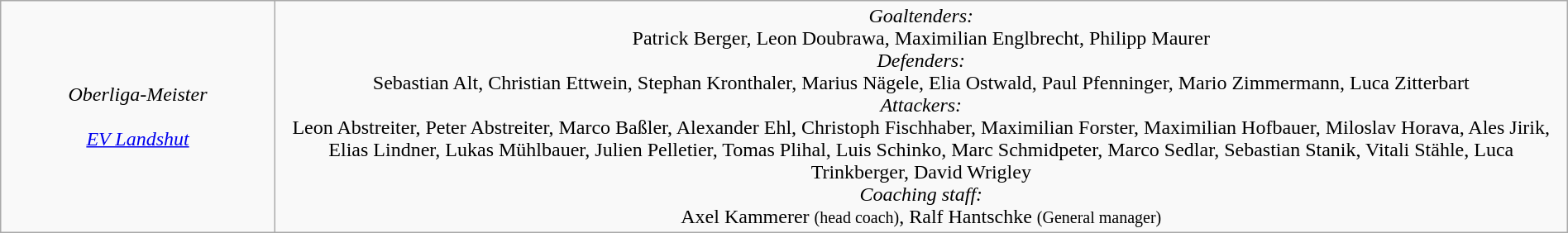<table class = "wikitable" style="text-align: center; width:100%">
<tr>
<td style="width:17.5%"><em>Oberliga-Meister</em> <br>  <br> <em><a href='#'>EV Landshut</a></em></td>
<td><em>Goaltenders:</em> <br> Patrick Berger, Leon Doubrawa, Maximilian Englbrecht, Philipp Maurer<br><em>Defenders:</em> <br> Sebastian Alt, Christian Ettwein, Stephan Kronthaler, Marius Nägele, Elia Ostwald, Paul Pfenninger, Mario Zimmermann, Luca Zitterbart<br><em>Attackers:</em> <br> Leon Abstreiter, Peter Abstreiter, Marco Baßler, Alexander Ehl, Christoph Fischhaber, Maximilian Forster, Maximilian Hofbauer, Miloslav Horava, Ales Jirik, Elias Lindner, Lukas Mühlbauer, Julien Pelletier, Tomas Plihal, Luis Schinko, Marc Schmidpeter, Marco Sedlar, Sebastian Stanik, Vitali Stähle, Luca Trinkberger, David Wrigley<br><div>
<em>Coaching staff:</em> <br> Axel Kammerer <small>(head coach)</small>, Ralf Hantschke <small>(General manager)</small>  </div></td>
</tr>
</table>
